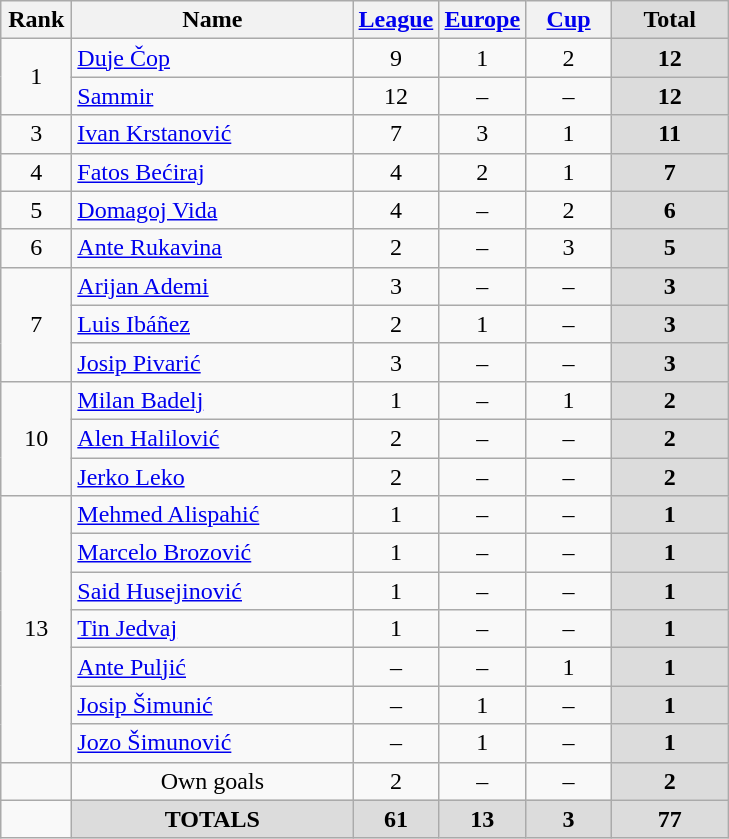<table class="wikitable" style="text-align: center;">
<tr>
<th width=40>Rank</th>
<th width=180>Name</th>
<th width=50><a href='#'>League</a></th>
<th width=50><a href='#'>Europe</a></th>
<th width=50><a href='#'>Cup</a></th>
<th width=70 style="background: #DCDCDC">Total</th>
</tr>
<tr>
<td rowspan=2>1</td>
<td style="text-align:left;"> <a href='#'>Duje Čop</a></td>
<td>9</td>
<td>1</td>
<td>2</td>
<th style="background: #DCDCDC">12</th>
</tr>
<tr>
<td style="text-align:left;"> <a href='#'>Sammir</a></td>
<td>12</td>
<td>–</td>
<td>–</td>
<th style="background: #DCDCDC">12</th>
</tr>
<tr>
<td rowspan=1>3</td>
<td style="text-align:left;"> <a href='#'>Ivan Krstanović</a></td>
<td>7</td>
<td>3</td>
<td>1</td>
<th style="background: #DCDCDC">11</th>
</tr>
<tr>
<td rowspan=1>4</td>
<td style="text-align:left;"> <a href='#'>Fatos Bećiraj</a></td>
<td>4</td>
<td>2</td>
<td>1</td>
<th style="background: #DCDCDC">7</th>
</tr>
<tr>
<td rowspan=1>5</td>
<td style="text-align:left;"> <a href='#'>Domagoj Vida</a></td>
<td>4</td>
<td>–</td>
<td>2</td>
<th style="background: #DCDCDC">6</th>
</tr>
<tr>
<td rowspan=1>6</td>
<td style="text-align:left;"> <a href='#'>Ante Rukavina</a></td>
<td>2</td>
<td>–</td>
<td>3</td>
<th style="background: #DCDCDC">5</th>
</tr>
<tr>
<td rowspan=3>7</td>
<td style="text-align:left;"> <a href='#'>Arijan Ademi</a></td>
<td>3</td>
<td>–</td>
<td>–</td>
<th style="background: #DCDCDC">3</th>
</tr>
<tr>
<td style="text-align:left;"> <a href='#'>Luis Ibáñez</a></td>
<td>2</td>
<td>1</td>
<td>–</td>
<th style="background: #DCDCDC">3</th>
</tr>
<tr>
<td style="text-align:left;"> <a href='#'>Josip Pivarić</a></td>
<td>3</td>
<td>–</td>
<td>–</td>
<th style="background: #DCDCDC">3</th>
</tr>
<tr>
<td rowspan=3>10</td>
<td style="text-align:left;"> <a href='#'>Milan Badelj</a></td>
<td>1</td>
<td>–</td>
<td>1</td>
<th style="background: #DCDCDC">2</th>
</tr>
<tr>
<td style="text-align:left;"> <a href='#'>Alen Halilović</a></td>
<td>2</td>
<td>–</td>
<td>–</td>
<th style="background: #DCDCDC">2</th>
</tr>
<tr>
<td style="text-align:left;"> <a href='#'>Jerko Leko</a></td>
<td>2</td>
<td>–</td>
<td>–</td>
<th style="background: #DCDCDC">2</th>
</tr>
<tr>
<td rowspan=7>13</td>
<td style="text-align:left;"> <a href='#'>Mehmed Alispahić</a></td>
<td>1</td>
<td>–</td>
<td>–</td>
<th style="background: #DCDCDC">1</th>
</tr>
<tr>
<td style="text-align:left;"> <a href='#'>Marcelo Brozović</a></td>
<td>1</td>
<td>–</td>
<td>–</td>
<th style="background: #DCDCDC">1</th>
</tr>
<tr>
<td style="text-align:left;"> <a href='#'>Said Husejinović</a></td>
<td>1</td>
<td>–</td>
<td>–</td>
<th style="background: #DCDCDC">1</th>
</tr>
<tr>
<td style="text-align:left;"> <a href='#'>Tin Jedvaj</a></td>
<td>1</td>
<td>–</td>
<td>–</td>
<th style="background: #DCDCDC">1</th>
</tr>
<tr>
<td style="text-align:left;"> <a href='#'>Ante Puljić</a></td>
<td>–</td>
<td>–</td>
<td>1</td>
<th style="background: #DCDCDC">1</th>
</tr>
<tr>
<td style="text-align:left;"> <a href='#'>Josip Šimunić</a></td>
<td>–</td>
<td>1</td>
<td>–</td>
<th style="background: #DCDCDC">1</th>
</tr>
<tr>
<td style="text-align:left;"> <a href='#'>Jozo Šimunović</a></td>
<td>–</td>
<td>1</td>
<td>–</td>
<th style="background: #DCDCDC">1</th>
</tr>
<tr>
<td></td>
<td style="text-align:center;">Own goals</td>
<td>2</td>
<td>–</td>
<td>–</td>
<th style="background: #DCDCDC">2</th>
</tr>
<tr>
<td></td>
<th style="background: #DCDCDC">TOTALS</th>
<th style="background: #DCDCDC">61</th>
<th style="background: #DCDCDC">13</th>
<th style="background: #DCDCDC">3</th>
<th style="background: #DCDCDC">77</th>
</tr>
</table>
